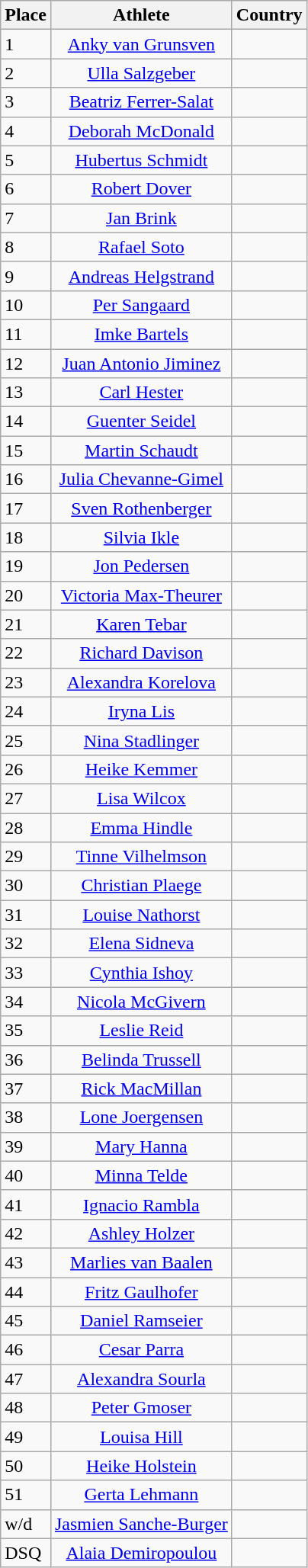<table class="wikitable sortable" style="text-align:center">
<tr>
<th>Place</th>
<th>Athlete</th>
<th>Country</th>
</tr>
<tr>
<td align="left">1</td>
<td><a href='#'>Anky van Grunsven</a></td>
<td></td>
</tr>
<tr>
<td align="left">2</td>
<td><a href='#'>Ulla Salzgeber</a></td>
<td></td>
</tr>
<tr>
<td align="left">3</td>
<td><a href='#'>Beatriz Ferrer-Salat</a></td>
<td></td>
</tr>
<tr>
<td align="left">4</td>
<td><a href='#'>Deborah McDonald</a></td>
<td></td>
</tr>
<tr>
<td align="left">5</td>
<td><a href='#'>Hubertus Schmidt</a></td>
<td></td>
</tr>
<tr>
<td align="left">6</td>
<td><a href='#'>Robert Dover</a></td>
<td></td>
</tr>
<tr>
<td align="left">7</td>
<td><a href='#'>Jan Brink</a></td>
<td></td>
</tr>
<tr>
<td align="left">8</td>
<td><a href='#'>Rafael Soto</a></td>
<td></td>
</tr>
<tr>
<td align="left">9</td>
<td><a href='#'>Andreas Helgstrand</a></td>
<td></td>
</tr>
<tr>
<td align="left">10</td>
<td><a href='#'>Per Sangaard</a></td>
<td></td>
</tr>
<tr>
<td align="left">11</td>
<td><a href='#'>Imke Bartels</a></td>
<td></td>
</tr>
<tr>
<td align="left">12</td>
<td><a href='#'>Juan Antonio Jiminez</a></td>
<td></td>
</tr>
<tr>
<td align="left">13</td>
<td><a href='#'>Carl Hester</a></td>
<td></td>
</tr>
<tr>
<td align="left">14</td>
<td><a href='#'>Guenter Seidel</a></td>
<td></td>
</tr>
<tr>
<td align="left">15</td>
<td><a href='#'>Martin Schaudt</a></td>
<td></td>
</tr>
<tr>
<td align="left">16</td>
<td><a href='#'>Julia Chevanne-Gimel</a></td>
<td></td>
</tr>
<tr>
<td align="left">17</td>
<td><a href='#'>Sven Rothenberger</a></td>
<td></td>
</tr>
<tr>
<td align="left">18</td>
<td><a href='#'>Silvia Ikle</a></td>
<td></td>
</tr>
<tr>
<td align="left">19</td>
<td><a href='#'>Jon Pedersen</a></td>
<td></td>
</tr>
<tr>
<td align="left">20</td>
<td><a href='#'>Victoria Max-Theurer</a></td>
<td></td>
</tr>
<tr>
<td align="left">21</td>
<td><a href='#'>Karen Tebar</a></td>
<td></td>
</tr>
<tr>
<td align="left">22</td>
<td><a href='#'>Richard Davison</a></td>
<td></td>
</tr>
<tr>
<td align="left">23</td>
<td><a href='#'>Alexandra Korelova</a></td>
<td></td>
</tr>
<tr>
<td align="left">24</td>
<td><a href='#'>Iryna Lis</a></td>
<td></td>
</tr>
<tr>
<td align="left">25</td>
<td><a href='#'>Nina Stadlinger</a></td>
<td></td>
</tr>
<tr>
<td align="left">26</td>
<td><a href='#'>Heike Kemmer</a></td>
<td></td>
</tr>
<tr>
<td align="left">27</td>
<td><a href='#'>Lisa Wilcox</a></td>
<td></td>
</tr>
<tr>
<td align="left">28</td>
<td><a href='#'>Emma Hindle</a></td>
<td></td>
</tr>
<tr>
<td align="left">29</td>
<td><a href='#'>Tinne Vilhelmson</a></td>
<td></td>
</tr>
<tr>
<td align="left">30</td>
<td><a href='#'>Christian Plaege</a></td>
<td></td>
</tr>
<tr>
<td align="left">31</td>
<td><a href='#'>Louise Nathorst</a></td>
<td></td>
</tr>
<tr>
<td align="left">32</td>
<td><a href='#'>Elena Sidneva</a></td>
<td></td>
</tr>
<tr>
<td align="left">33</td>
<td><a href='#'>Cynthia Ishoy</a></td>
<td></td>
</tr>
<tr>
<td align="left">34</td>
<td><a href='#'>Nicola McGivern</a></td>
<td></td>
</tr>
<tr>
<td align="left">35</td>
<td><a href='#'>Leslie Reid</a></td>
<td></td>
</tr>
<tr>
<td align="left">36</td>
<td><a href='#'>Belinda Trussell</a></td>
<td></td>
</tr>
<tr>
<td align="left">37</td>
<td><a href='#'>Rick MacMillan</a></td>
<td></td>
</tr>
<tr>
<td align="left">38</td>
<td><a href='#'>Lone Joergensen</a></td>
<td></td>
</tr>
<tr>
<td align="left">39</td>
<td><a href='#'>Mary Hanna</a></td>
<td></td>
</tr>
<tr>
<td align="left">40</td>
<td><a href='#'>Minna Telde</a></td>
<td></td>
</tr>
<tr>
<td align="left">41</td>
<td><a href='#'>Ignacio Rambla</a></td>
<td></td>
</tr>
<tr>
<td align="left">42</td>
<td><a href='#'>Ashley Holzer</a></td>
<td></td>
</tr>
<tr>
<td align="left">43</td>
<td><a href='#'>Marlies van Baalen</a></td>
<td></td>
</tr>
<tr>
<td align="left">44</td>
<td><a href='#'>Fritz Gaulhofer</a></td>
<td></td>
</tr>
<tr>
<td align="left">45</td>
<td><a href='#'>Daniel Ramseier</a></td>
<td></td>
</tr>
<tr>
<td align="left">46</td>
<td><a href='#'>Cesar Parra</a></td>
<td></td>
</tr>
<tr>
<td align="left">47</td>
<td><a href='#'>Alexandra Sourla</a></td>
<td></td>
</tr>
<tr>
<td align="left">48</td>
<td><a href='#'>Peter Gmoser</a></td>
<td></td>
</tr>
<tr>
<td align="left">49</td>
<td><a href='#'>Louisa Hill</a></td>
<td></td>
</tr>
<tr>
<td align="left">50</td>
<td><a href='#'>Heike Holstein</a></td>
<td></td>
</tr>
<tr>
<td align="left">51</td>
<td><a href='#'>Gerta Lehmann</a></td>
<td></td>
</tr>
<tr>
<td align="left">w/d</td>
<td><a href='#'>Jasmien Sanche-Burger</a></td>
<td></td>
</tr>
<tr>
<td align="left">DSQ</td>
<td><a href='#'>Alaia Demiropoulou</a></td>
<td></td>
</tr>
</table>
